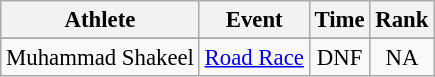<table class=wikitable style="font-size:95%">
<tr>
<th>Athlete</th>
<th>Event</th>
<th>Time</th>
<th>Rank</th>
</tr>
<tr>
</tr>
<tr align=center>
<td>Muhammad Shakeel</td>
<td><a href='#'>Road Race</a></td>
<td>DNF</td>
<td>NA</td>
</tr>
</table>
